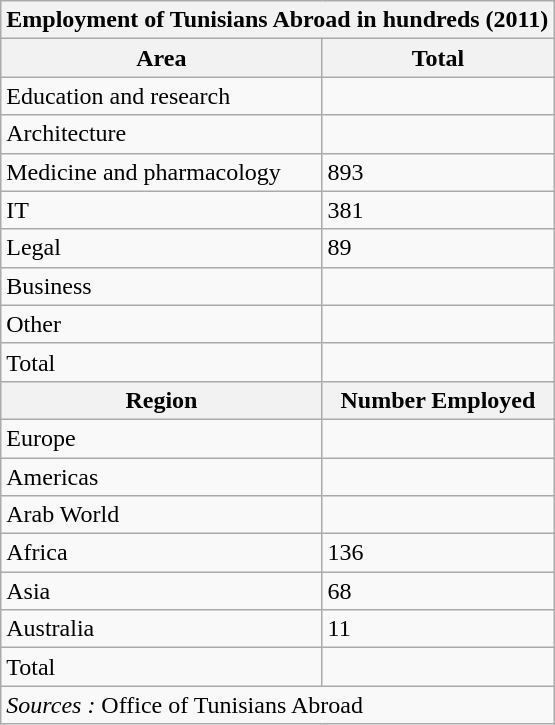<table class="wikitable center">
<tr>
<th colspan="2"><strong>Employment of Tunisians Abroad in hundreds (2011)</strong></th>
</tr>
<tr>
<th>Area</th>
<th>Total</th>
</tr>
<tr>
<td>Education and research</td>
<td></td>
</tr>
<tr>
<td>Architecture</td>
<td></td>
</tr>
<tr>
<td>Medicine and pharmacology</td>
<td>893</td>
</tr>
<tr>
<td>IT</td>
<td>381</td>
</tr>
<tr>
<td>Legal</td>
<td>89</td>
</tr>
<tr>
<td>Business</td>
<td></td>
</tr>
<tr>
<td>Other</td>
<td></td>
</tr>
<tr>
<td>Total</td>
<td></td>
</tr>
<tr>
<th>Region</th>
<th>Number Employed</th>
</tr>
<tr>
<td>Europe</td>
<td></td>
</tr>
<tr>
<td>Americas</td>
<td></td>
</tr>
<tr>
<td>Arab World</td>
<td></td>
</tr>
<tr>
<td>Africa</td>
<td>136</td>
</tr>
<tr>
<td>Asia</td>
<td>68</td>
</tr>
<tr>
<td>Australia</td>
<td>11</td>
</tr>
<tr>
<td>Total</td>
<td></td>
</tr>
<tr>
<td colspan="2"><em>Sources :</em> Office of Tunisians Abroad</td>
</tr>
</table>
